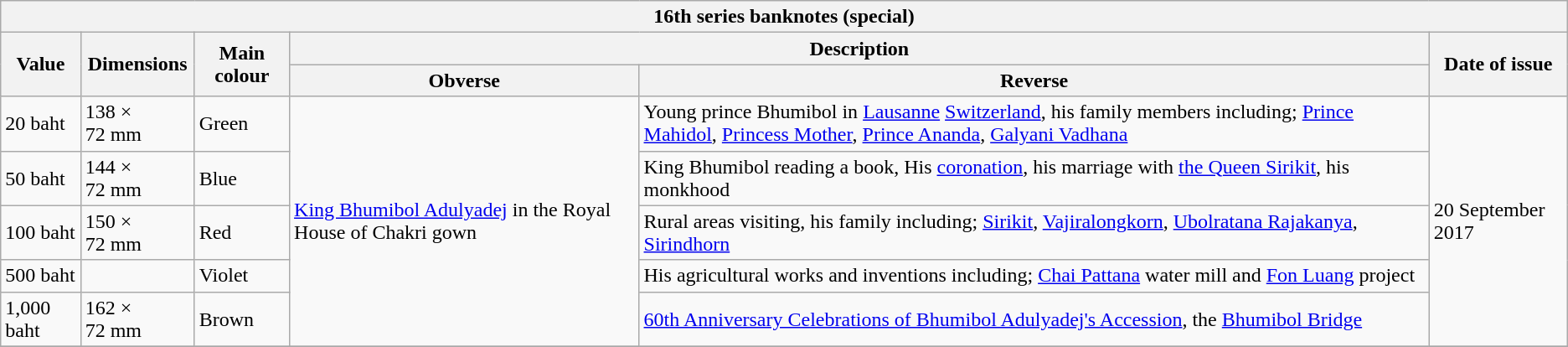<table class="wikitable">
<tr>
<th colspan="8">16th series banknotes (special)</th>
</tr>
<tr>
<th rowspan="2">Value</th>
<th rowspan="2">Dimensions</th>
<th rowspan="2">Main colour</th>
<th colspan="2">Description</th>
<th rowspan="2">Date of issue</th>
</tr>
<tr>
<th>Obverse</th>
<th>Reverse</th>
</tr>
<tr>
<td>20 baht</td>
<td>138 × 72 mm</td>
<td>Green</td>
<td rowspan="5"><a href='#'>King Bhumibol Adulyadej</a> in the Royal House of Chakri gown</td>
<td>Young prince Bhumibol in <a href='#'>Lausanne</a> <a href='#'>Switzerland</a>, his family members including; <a href='#'>Prince Mahidol</a>, <a href='#'>Princess Mother</a>, <a href='#'>Prince Ananda</a>, <a href='#'>Galyani Vadhana</a></td>
<td rowspan="5">20 September 2017</td>
</tr>
<tr>
<td>50 baht</td>
<td>144 × 72 mm</td>
<td>Blue</td>
<td>King Bhumibol reading a book, His <a href='#'>coronation</a>, his marriage with <a href='#'>the Queen Sirikit</a>, his monkhood</td>
</tr>
<tr>
<td>100 baht</td>
<td>150 × 72 mm</td>
<td>Red</td>
<td>Rural areas visiting, his family including; <a href='#'>Sirikit</a>, <a href='#'>Vajiralongkorn</a>, <a href='#'>Ubolratana Rajakanya</a>, <a href='#'>Sirindhorn</a></td>
</tr>
<tr>
<td>500 baht</td>
<td></td>
<td>Violet</td>
<td>His agricultural works and inventions including; <a href='#'>Chai Pattana</a> water mill and <a href='#'>Fon Luang</a> project</td>
</tr>
<tr>
<td>1,000 baht</td>
<td>162 × 72 mm</td>
<td>Brown</td>
<td><a href='#'>60th Anniversary Celebrations of Bhumibol Adulyadej's Accession</a>, the <a href='#'>Bhumibol Bridge</a></td>
</tr>
<tr>
</tr>
</table>
